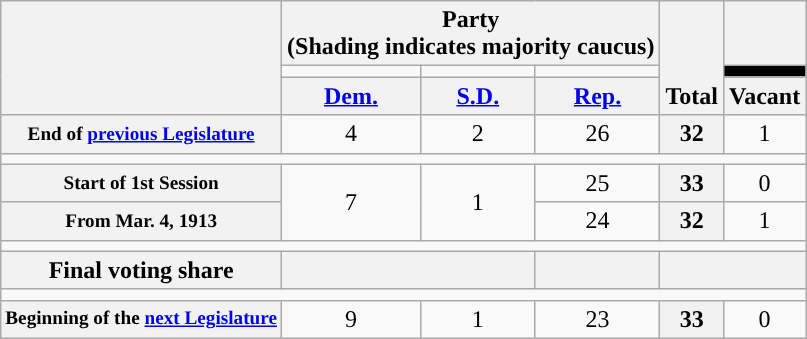<table class=wikitable style="text-align:center">
<tr style="vertical-align:bottom;">
<th rowspan=3></th>
<th colspan=3>Party <div>(Shading indicates majority caucus)</div></th>
<th rowspan=3>Total</th>
<th></th>
</tr>
<tr style="height:5px">
<td style="background-color:"></td>
<td style="background-color:"></td>
<td style="background-color:"></td>
<td style="background:black;"></td>
</tr>
<tr>
<th><a href='#'>Dem.</a></th>
<th><a href='#'>S.D.</a></th>
<th><a href='#'>Rep.</a></th>
<th>Vacant</th>
</tr>
<tr>
<th style="font-size:80%;">End of <a href='#'>previous Legislature</a></th>
<td>4</td>
<td>2</td>
<td>26</td>
<th>32</th>
<td>1</td>
</tr>
<tr>
<td colspan=6></td>
</tr>
<tr>
<th style="font-size:80%;">Start of 1st Session</th>
<td rowspan="2">7</td>
<td rowspan="2">1</td>
<td>25</td>
<th>33</th>
<td>0</td>
</tr>
<tr>
<th style="font-size:80%;">From Mar. 4, 1913</th>
<td>24</td>
<th>32</th>
<td>1</td>
</tr>
<tr>
<td colspan=6></td>
</tr>
<tr>
<th>Final voting share</th>
<th colspan=2></th>
<th></th>
<th colspan=2></th>
</tr>
<tr>
<td colspan=6></td>
</tr>
<tr>
<th style="font-size:80%;">Beginning of the <a href='#'>next Legislature</a></th>
<td>9</td>
<td>1</td>
<td>23</td>
<th>33</th>
<td>0</td>
</tr>
</table>
